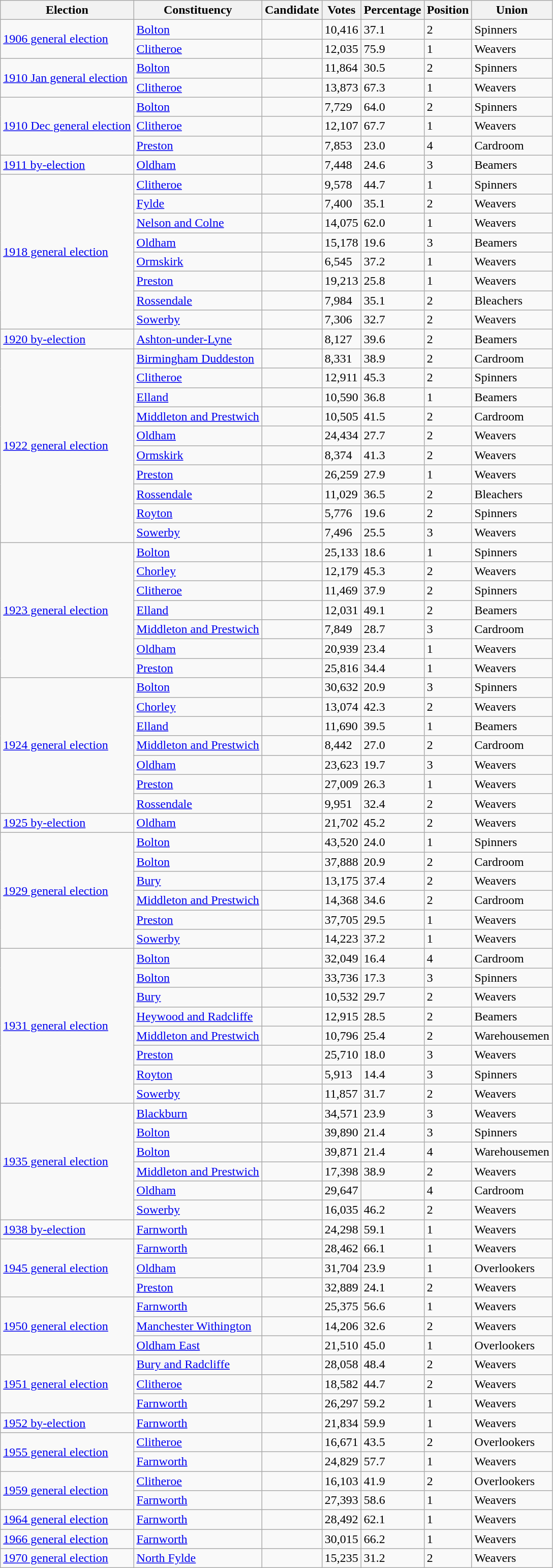<table class="wikitable sortable">
<tr>
<th>Election</th>
<th>Constituency</th>
<th>Candidate</th>
<th>Votes</th>
<th>Percentage</th>
<th>Position</th>
<th>Union</th>
</tr>
<tr>
<td rowspan=2><a href='#'>1906 general election</a></td>
<td><a href='#'>Bolton</a></td>
<td></td>
<td>10,416</td>
<td>37.1</td>
<td>2</td>
<td>Spinners</td>
</tr>
<tr>
<td><a href='#'>Clitheroe</a></td>
<td></td>
<td>12,035</td>
<td>75.9</td>
<td>1</td>
<td>Weavers</td>
</tr>
<tr>
<td rowspan=2><a href='#'>1910 Jan general election</a></td>
<td><a href='#'>Bolton</a></td>
<td></td>
<td>11,864</td>
<td>30.5</td>
<td>2</td>
<td>Spinners</td>
</tr>
<tr>
<td><a href='#'>Clitheroe</a></td>
<td></td>
<td>13,873</td>
<td>67.3</td>
<td>1</td>
<td>Weavers</td>
</tr>
<tr>
<td rowspan=3><a href='#'>1910 Dec general election</a></td>
<td><a href='#'>Bolton</a></td>
<td></td>
<td>7,729</td>
<td>64.0</td>
<td>2</td>
<td>Spinners</td>
</tr>
<tr>
<td><a href='#'>Clitheroe</a></td>
<td></td>
<td>12,107</td>
<td>67.7</td>
<td>1</td>
<td>Weavers</td>
</tr>
<tr>
<td><a href='#'>Preston</a></td>
<td></td>
<td>7,853</td>
<td>23.0</td>
<td>4</td>
<td>Cardroom</td>
</tr>
<tr>
<td><a href='#'>1911 by-election</a></td>
<td><a href='#'>Oldham</a></td>
<td></td>
<td>7,448</td>
<td>24.6</td>
<td>3</td>
<td>Beamers</td>
</tr>
<tr>
<td rowspan=8><a href='#'>1918 general election</a></td>
<td><a href='#'>Clitheroe</a></td>
<td></td>
<td>9,578</td>
<td>44.7</td>
<td>1</td>
<td>Spinners</td>
</tr>
<tr>
<td><a href='#'>Fylde</a></td>
<td></td>
<td>7,400</td>
<td>35.1</td>
<td>2</td>
<td>Weavers</td>
</tr>
<tr>
<td><a href='#'>Nelson and Colne</a></td>
<td></td>
<td>14,075</td>
<td>62.0</td>
<td>1</td>
<td>Weavers</td>
</tr>
<tr>
<td><a href='#'>Oldham</a></td>
<td></td>
<td>15,178</td>
<td>19.6</td>
<td>3</td>
<td>Beamers</td>
</tr>
<tr>
<td><a href='#'>Ormskirk</a></td>
<td></td>
<td>6,545</td>
<td>37.2</td>
<td>1</td>
<td>Weavers</td>
</tr>
<tr>
<td><a href='#'>Preston</a></td>
<td></td>
<td>19,213</td>
<td>25.8</td>
<td>1</td>
<td>Weavers</td>
</tr>
<tr>
<td><a href='#'>Rossendale</a></td>
<td></td>
<td>7,984</td>
<td>35.1</td>
<td>2</td>
<td>Bleachers</td>
</tr>
<tr>
<td><a href='#'>Sowerby</a></td>
<td></td>
<td>7,306</td>
<td>32.7</td>
<td>2</td>
<td>Weavers</td>
</tr>
<tr>
<td><a href='#'>1920 by-election</a></td>
<td><a href='#'>Ashton-under-Lyne</a></td>
<td></td>
<td>8,127</td>
<td>39.6</td>
<td>2</td>
<td>Beamers</td>
</tr>
<tr>
<td rowspan=10><a href='#'>1922 general election</a></td>
<td><a href='#'>Birmingham Duddeston</a></td>
<td></td>
<td>8,331</td>
<td>38.9</td>
<td>2</td>
<td>Cardroom</td>
</tr>
<tr>
<td><a href='#'>Clitheroe</a></td>
<td></td>
<td>12,911</td>
<td>45.3</td>
<td>2</td>
<td>Spinners</td>
</tr>
<tr>
<td><a href='#'>Elland</a></td>
<td></td>
<td>10,590</td>
<td>36.8</td>
<td>1</td>
<td>Beamers</td>
</tr>
<tr>
<td><a href='#'>Middleton and Prestwich</a></td>
<td></td>
<td>10,505</td>
<td>41.5</td>
<td>2</td>
<td>Cardroom</td>
</tr>
<tr>
<td><a href='#'>Oldham</a></td>
<td></td>
<td>24,434</td>
<td>27.7</td>
<td>2</td>
<td>Weavers</td>
</tr>
<tr>
<td><a href='#'>Ormskirk</a></td>
<td></td>
<td>8,374</td>
<td>41.3</td>
<td>2</td>
<td>Weavers</td>
</tr>
<tr>
<td><a href='#'>Preston</a></td>
<td></td>
<td>26,259</td>
<td>27.9</td>
<td>1</td>
<td>Weavers</td>
</tr>
<tr>
<td><a href='#'>Rossendale</a></td>
<td></td>
<td>11,029</td>
<td>36.5</td>
<td>2</td>
<td>Bleachers</td>
</tr>
<tr>
<td><a href='#'>Royton</a></td>
<td></td>
<td>5,776</td>
<td>19.6</td>
<td>2</td>
<td>Spinners</td>
</tr>
<tr>
<td><a href='#'>Sowerby</a></td>
<td></td>
<td>7,496</td>
<td>25.5</td>
<td>3</td>
<td>Weavers</td>
</tr>
<tr>
<td rowspan=7><a href='#'>1923 general election</a></td>
<td><a href='#'>Bolton</a></td>
<td></td>
<td>25,133</td>
<td>18.6</td>
<td>1</td>
<td>Spinners</td>
</tr>
<tr>
<td><a href='#'>Chorley</a></td>
<td></td>
<td>12,179</td>
<td>45.3</td>
<td>2</td>
<td>Weavers</td>
</tr>
<tr>
<td><a href='#'>Clitheroe</a></td>
<td></td>
<td>11,469</td>
<td>37.9</td>
<td>2</td>
<td>Spinners</td>
</tr>
<tr>
<td><a href='#'>Elland</a></td>
<td></td>
<td>12,031</td>
<td>49.1</td>
<td>2</td>
<td>Beamers</td>
</tr>
<tr>
<td><a href='#'>Middleton and Prestwich</a></td>
<td></td>
<td>7,849</td>
<td>28.7</td>
<td>3</td>
<td>Cardroom</td>
</tr>
<tr>
<td><a href='#'>Oldham</a></td>
<td></td>
<td>20,939</td>
<td>23.4</td>
<td>1</td>
<td>Weavers</td>
</tr>
<tr>
<td><a href='#'>Preston</a></td>
<td></td>
<td>25,816</td>
<td>34.4</td>
<td>1</td>
<td>Weavers</td>
</tr>
<tr>
<td rowspan=7><a href='#'>1924 general election</a></td>
<td><a href='#'>Bolton</a></td>
<td></td>
<td>30,632</td>
<td>20.9</td>
<td>3</td>
<td>Spinners</td>
</tr>
<tr>
<td><a href='#'>Chorley</a></td>
<td></td>
<td>13,074</td>
<td>42.3</td>
<td>2</td>
<td>Weavers</td>
</tr>
<tr>
<td><a href='#'>Elland</a></td>
<td></td>
<td>11,690</td>
<td>39.5</td>
<td>1</td>
<td>Beamers</td>
</tr>
<tr>
<td><a href='#'>Middleton and Prestwich</a></td>
<td></td>
<td>8,442</td>
<td>27.0</td>
<td>2</td>
<td>Cardroom</td>
</tr>
<tr>
<td><a href='#'>Oldham</a></td>
<td></td>
<td>23,623</td>
<td>19.7</td>
<td>3</td>
<td>Weavers</td>
</tr>
<tr>
<td><a href='#'>Preston</a></td>
<td></td>
<td>27,009</td>
<td>26.3</td>
<td>1</td>
<td>Weavers</td>
</tr>
<tr>
<td><a href='#'>Rossendale</a></td>
<td></td>
<td>9,951</td>
<td>32.4</td>
<td>2</td>
<td>Weavers</td>
</tr>
<tr>
<td><a href='#'>1925 by-election</a></td>
<td><a href='#'>Oldham</a></td>
<td></td>
<td>21,702</td>
<td>45.2</td>
<td>2</td>
<td>Weavers</td>
</tr>
<tr>
<td rowspan=6><a href='#'>1929 general election</a></td>
<td><a href='#'>Bolton</a></td>
<td></td>
<td>43,520</td>
<td>24.0</td>
<td>1</td>
<td>Spinners</td>
</tr>
<tr>
<td><a href='#'>Bolton</a></td>
<td></td>
<td>37,888</td>
<td>20.9</td>
<td>2</td>
<td>Cardroom</td>
</tr>
<tr>
<td><a href='#'>Bury</a></td>
<td></td>
<td>13,175</td>
<td>37.4</td>
<td>2</td>
<td>Weavers</td>
</tr>
<tr>
<td><a href='#'>Middleton and Prestwich</a></td>
<td></td>
<td>14,368</td>
<td>34.6</td>
<td>2</td>
<td>Cardroom</td>
</tr>
<tr>
<td><a href='#'>Preston</a></td>
<td></td>
<td>37,705</td>
<td>29.5</td>
<td>1</td>
<td>Weavers</td>
</tr>
<tr>
<td><a href='#'>Sowerby</a></td>
<td></td>
<td>14,223</td>
<td>37.2</td>
<td>1</td>
<td>Weavers</td>
</tr>
<tr>
<td rowspan=8><a href='#'>1931 general election</a></td>
<td><a href='#'>Bolton</a></td>
<td></td>
<td>32,049</td>
<td>16.4</td>
<td>4</td>
<td>Cardroom</td>
</tr>
<tr>
<td><a href='#'>Bolton</a></td>
<td></td>
<td>33,736</td>
<td>17.3</td>
<td>3</td>
<td>Spinners</td>
</tr>
<tr>
<td><a href='#'>Bury</a></td>
<td></td>
<td>10,532</td>
<td>29.7</td>
<td>2</td>
<td>Weavers</td>
</tr>
<tr>
<td><a href='#'>Heywood and Radcliffe</a></td>
<td></td>
<td>12,915</td>
<td>28.5</td>
<td>2</td>
<td>Beamers</td>
</tr>
<tr>
<td><a href='#'>Middleton and Prestwich</a></td>
<td></td>
<td>10,796</td>
<td>25.4</td>
<td>2</td>
<td>Warehousemen</td>
</tr>
<tr>
<td><a href='#'>Preston</a></td>
<td></td>
<td>25,710</td>
<td>18.0</td>
<td>3</td>
<td>Weavers</td>
</tr>
<tr>
<td><a href='#'>Royton</a></td>
<td></td>
<td>5,913</td>
<td>14.4</td>
<td>3</td>
<td>Spinners</td>
</tr>
<tr>
<td><a href='#'>Sowerby</a></td>
<td></td>
<td>11,857</td>
<td>31.7</td>
<td>2</td>
<td>Weavers</td>
</tr>
<tr>
<td rowspan=6><a href='#'>1935 general election</a></td>
<td><a href='#'>Blackburn</a></td>
<td></td>
<td>34,571</td>
<td>23.9</td>
<td>3</td>
<td>Weavers</td>
</tr>
<tr>
<td><a href='#'>Bolton</a></td>
<td></td>
<td>39,890</td>
<td>21.4</td>
<td>3</td>
<td>Spinners</td>
</tr>
<tr>
<td><a href='#'>Bolton</a></td>
<td></td>
<td>39,871</td>
<td>21.4</td>
<td>4</td>
<td>Warehousemen</td>
</tr>
<tr>
<td><a href='#'>Middleton and Prestwich</a></td>
<td></td>
<td>17,398</td>
<td>38.9</td>
<td>2</td>
<td>Weavers</td>
</tr>
<tr>
<td><a href='#'>Oldham</a></td>
<td></td>
<td>29,647</td>
<td></td>
<td>4</td>
<td>Cardroom</td>
</tr>
<tr>
<td><a href='#'>Sowerby</a></td>
<td></td>
<td>16,035</td>
<td>46.2</td>
<td>2</td>
<td>Weavers</td>
</tr>
<tr>
<td><a href='#'>1938 by-election</a></td>
<td><a href='#'>Farnworth</a></td>
<td></td>
<td>24,298</td>
<td>59.1</td>
<td>1</td>
<td>Weavers</td>
</tr>
<tr>
<td rowspan=3><a href='#'>1945 general election</a></td>
<td><a href='#'>Farnworth</a></td>
<td></td>
<td>28,462</td>
<td>66.1</td>
<td>1</td>
<td>Weavers</td>
</tr>
<tr>
<td><a href='#'>Oldham</a></td>
<td></td>
<td>31,704</td>
<td>23.9</td>
<td>1</td>
<td>Overlookers</td>
</tr>
<tr>
<td><a href='#'>Preston</a></td>
<td></td>
<td>32,889</td>
<td>24.1</td>
<td>2</td>
<td>Weavers</td>
</tr>
<tr>
<td rowspan=3><a href='#'>1950 general election</a></td>
<td><a href='#'>Farnworth</a></td>
<td></td>
<td>25,375</td>
<td>56.6</td>
<td>1</td>
<td>Weavers</td>
</tr>
<tr>
<td><a href='#'>Manchester Withington</a></td>
<td></td>
<td>14,206</td>
<td>32.6</td>
<td>2</td>
<td>Weavers</td>
</tr>
<tr>
<td><a href='#'>Oldham East</a></td>
<td></td>
<td>21,510</td>
<td>45.0</td>
<td>1</td>
<td>Overlookers</td>
</tr>
<tr>
<td rowspan=3><a href='#'>1951 general election</a></td>
<td><a href='#'>Bury and Radcliffe</a></td>
<td></td>
<td>28,058</td>
<td>48.4</td>
<td>2</td>
<td>Weavers</td>
</tr>
<tr>
<td><a href='#'>Clitheroe</a></td>
<td></td>
<td>18,582</td>
<td>44.7</td>
<td>2</td>
<td>Weavers</td>
</tr>
<tr>
<td><a href='#'>Farnworth</a></td>
<td></td>
<td>26,297</td>
<td>59.2</td>
<td>1</td>
<td>Weavers</td>
</tr>
<tr>
<td><a href='#'>1952 by-election</a></td>
<td><a href='#'>Farnworth</a></td>
<td></td>
<td>21,834</td>
<td>59.9</td>
<td>1</td>
<td>Weavers</td>
</tr>
<tr>
<td rowspan=2><a href='#'>1955 general election</a></td>
<td><a href='#'>Clitheroe</a></td>
<td></td>
<td>16,671</td>
<td>43.5</td>
<td>2</td>
<td>Overlookers</td>
</tr>
<tr>
<td><a href='#'>Farnworth</a></td>
<td></td>
<td>24,829</td>
<td>57.7</td>
<td>1</td>
<td>Weavers</td>
</tr>
<tr>
<td rowspan=2><a href='#'>1959 general election</a></td>
<td><a href='#'>Clitheroe</a></td>
<td></td>
<td>16,103</td>
<td>41.9</td>
<td>2</td>
<td>Overlookers</td>
</tr>
<tr>
<td><a href='#'>Farnworth</a></td>
<td></td>
<td>27,393</td>
<td>58.6</td>
<td>1</td>
<td>Weavers</td>
</tr>
<tr>
<td><a href='#'>1964 general election</a></td>
<td><a href='#'>Farnworth</a></td>
<td></td>
<td>28,492</td>
<td>62.1</td>
<td>1</td>
<td>Weavers</td>
</tr>
<tr>
<td><a href='#'>1966 general election</a></td>
<td><a href='#'>Farnworth</a></td>
<td></td>
<td>30,015</td>
<td>66.2</td>
<td>1</td>
<td>Weavers</td>
</tr>
<tr>
<td><a href='#'>1970 general election</a></td>
<td><a href='#'>North Fylde</a></td>
<td></td>
<td>15,235</td>
<td>31.2</td>
<td>2</td>
<td>Weavers</td>
</tr>
</table>
